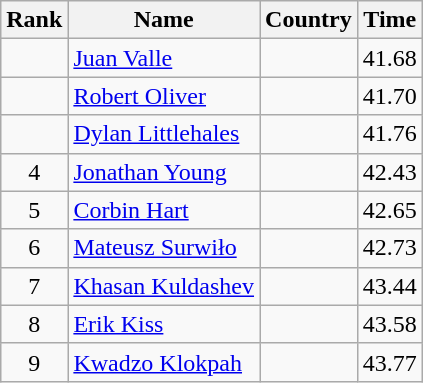<table class="wikitable" style="text-align:center">
<tr>
<th>Rank</th>
<th>Name</th>
<th>Country</th>
<th>Time</th>
</tr>
<tr>
<td></td>
<td align="left"><a href='#'>Juan Valle</a></td>
<td align="left"></td>
<td>41.68</td>
</tr>
<tr>
<td></td>
<td align="left"><a href='#'>Robert Oliver</a></td>
<td align="left"></td>
<td>41.70</td>
</tr>
<tr>
<td></td>
<td align="left"><a href='#'>Dylan Littlehales</a></td>
<td align="left"></td>
<td>41.76</td>
</tr>
<tr>
<td>4</td>
<td align="left"><a href='#'>Jonathan Young</a></td>
<td align="left"></td>
<td>42.43</td>
</tr>
<tr>
<td>5</td>
<td align="left"><a href='#'>Corbin Hart</a></td>
<td align="left"></td>
<td>42.65</td>
</tr>
<tr>
<td>6</td>
<td align="left"><a href='#'>Mateusz Surwiło</a></td>
<td align="left"></td>
<td>42.73</td>
</tr>
<tr>
<td>7</td>
<td align="left"><a href='#'>Khasan Kuldashev</a></td>
<td align="left"></td>
<td>43.44</td>
</tr>
<tr>
<td>8</td>
<td align="left"><a href='#'>Erik Kiss</a></td>
<td align="left"></td>
<td>43.58</td>
</tr>
<tr>
<td>9</td>
<td align="left"><a href='#'>Kwadzo Klokpah</a></td>
<td align="left"></td>
<td>43.77</td>
</tr>
</table>
